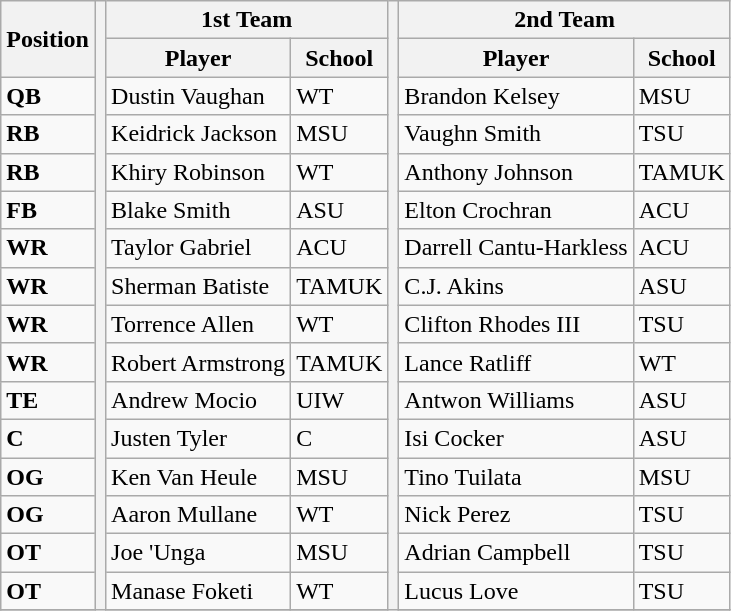<table class="wikitable" border="1">
<tr>
<th rowspan="2">Position</th>
<th rowspan="27"></th>
<th colspan="2">1st Team</th>
<th rowspan="27"></th>
<th colspan="2">2nd Team</th>
</tr>
<tr>
<th>Player</th>
<th>School</th>
<th>Player</th>
<th>School</th>
</tr>
<tr>
<td><strong>QB</strong></td>
<td>Dustin Vaughan</td>
<td>WT</td>
<td>Brandon Kelsey</td>
<td>MSU</td>
</tr>
<tr>
<td><strong>RB</strong></td>
<td>Keidrick Jackson</td>
<td>MSU</td>
<td>Vaughn Smith</td>
<td>TSU</td>
</tr>
<tr>
<td><strong>RB</strong></td>
<td>Khiry Robinson</td>
<td>WT</td>
<td>Anthony Johnson</td>
<td>TAMUK</td>
</tr>
<tr>
<td><strong>FB</strong></td>
<td>Blake Smith </td>
<td>ASU</td>
<td>Elton Crochran</td>
<td>ACU</td>
</tr>
<tr>
<td><strong>WR</strong></td>
<td>Taylor Gabriel</td>
<td>ACU</td>
<td>Darrell Cantu-Harkless</td>
<td>ACU</td>
</tr>
<tr>
<td><strong>WR</strong></td>
<td>Sherman Batiste</td>
<td>TAMUK</td>
<td>C.J. Akins</td>
<td>ASU</td>
</tr>
<tr>
<td><strong>WR</strong></td>
<td>Torrence Allen</td>
<td>WT</td>
<td>Clifton Rhodes III</td>
<td>TSU</td>
</tr>
<tr>
<td><strong>WR</strong></td>
<td>Robert Armstrong</td>
<td>TAMUK</td>
<td>Lance Ratliff</td>
<td>WT</td>
</tr>
<tr>
<td><strong>TE</strong></td>
<td>Andrew Mocio</td>
<td>UIW</td>
<td>Antwon Williams</td>
<td>ASU</td>
</tr>
<tr>
<td><strong>C</strong></td>
<td>Justen Tyler</td>
<td>C</td>
<td>Isi Cocker</td>
<td>ASU</td>
</tr>
<tr>
<td><strong>OG</strong></td>
<td>Ken Van Heule</td>
<td>MSU</td>
<td>Tino Tuilata</td>
<td>MSU</td>
</tr>
<tr>
<td><strong>OG</strong></td>
<td>Aaron Mullane</td>
<td>WT</td>
<td>Nick Perez</td>
<td>TSU</td>
</tr>
<tr>
<td><strong>OT</strong></td>
<td>Joe 'Unga</td>
<td>MSU</td>
<td>Adrian Campbell</td>
<td>TSU</td>
</tr>
<tr>
<td><strong>OT</strong></td>
<td>Manase Foketi</td>
<td>WT</td>
<td>Lucus Love</td>
<td>TSU</td>
</tr>
<tr>
</tr>
</table>
